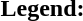<table class="toccolours" style="font-size:100%; white-space:nowrap;">
<tr>
<td><strong>Legend:</strong></td>
<td>      </td>
</tr>
<tr>
<td></td>
</tr>
<tr>
<td></td>
</tr>
</table>
